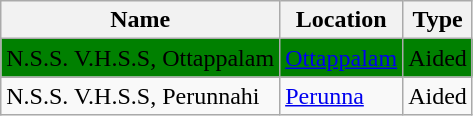<table class="wikitable sortable">
<tr>
<th>Name</th>
<th>Location</th>
<th>Type</th>
</tr>
<tr style="background:green;"|>
<td>N.S.S. V.H.S.S, Ottappalam</td>
<td><a href='#'>Ottappalam</a></td>
<td>Aided</td>
</tr>
<tr>
<td>N.S.S. V.H.S.S, Perunnahi</td>
<td><a href='#'>Perunna</a></td>
<td>Aided</td>
</tr>
</table>
